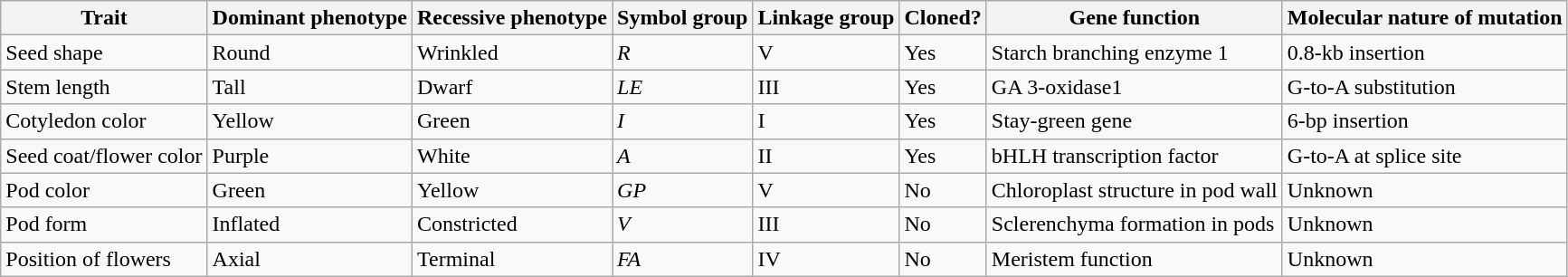<table class="wikitable">
<tr>
<th>Trait</th>
<th>Dominant phenotype</th>
<th>Recessive phenotype</th>
<th>Symbol group</th>
<th>Linkage group</th>
<th>Cloned?</th>
<th>Gene function</th>
<th>Molecular nature of mutation</th>
</tr>
<tr>
<td>Seed shape</td>
<td>Round</td>
<td>Wrinkled</td>
<td><em>R</em></td>
<td>V</td>
<td>Yes</td>
<td>Starch branching enzyme 1</td>
<td>0.8-kb insertion</td>
</tr>
<tr>
<td>Stem length</td>
<td>Tall</td>
<td>Dwarf</td>
<td><em>LE</em></td>
<td>III</td>
<td>Yes</td>
<td>GA 3-oxidase1</td>
<td>G-to-A substitution</td>
</tr>
<tr>
<td>Cotyledon color</td>
<td>Yellow</td>
<td>Green</td>
<td><em>I</em></td>
<td>I</td>
<td>Yes</td>
<td>Stay-green gene</td>
<td>6-bp insertion</td>
</tr>
<tr>
<td>Seed coat/flower color</td>
<td>Purple</td>
<td>White</td>
<td><em>A</em></td>
<td>II</td>
<td>Yes</td>
<td>bHLH transcription factor</td>
<td>G-to-A at splice site</td>
</tr>
<tr>
<td>Pod color</td>
<td>Green</td>
<td>Yellow</td>
<td><em>GP</em></td>
<td>V</td>
<td>No</td>
<td>Chloroplast structure in pod wall</td>
<td>Unknown</td>
</tr>
<tr>
<td>Pod form</td>
<td>Inflated</td>
<td>Constricted</td>
<td><em>V</em></td>
<td>III</td>
<td>No</td>
<td>Sclerenchyma formation in pods</td>
<td>Unknown</td>
</tr>
<tr>
<td>Position of flowers</td>
<td>Axial</td>
<td>Terminal</td>
<td><em>FA</em></td>
<td>IV</td>
<td>No</td>
<td>Meristem function</td>
<td>Unknown</td>
</tr>
</table>
